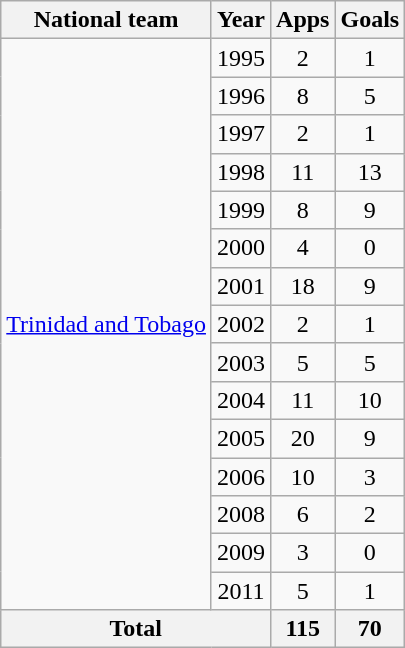<table class=wikitable style=text-align:center>
<tr>
<th>National team</th>
<th>Year</th>
<th>Apps</th>
<th>Goals</th>
</tr>
<tr>
<td rowspan=15><a href='#'>Trinidad and Tobago</a></td>
<td>1995</td>
<td>2</td>
<td>1</td>
</tr>
<tr>
<td>1996</td>
<td>8</td>
<td>5</td>
</tr>
<tr>
<td>1997</td>
<td>2</td>
<td>1</td>
</tr>
<tr>
<td>1998</td>
<td>11</td>
<td>13</td>
</tr>
<tr>
<td>1999</td>
<td>8</td>
<td>9</td>
</tr>
<tr>
<td>2000</td>
<td>4</td>
<td>0</td>
</tr>
<tr>
<td>2001</td>
<td>18</td>
<td>9</td>
</tr>
<tr>
<td>2002</td>
<td>2</td>
<td>1</td>
</tr>
<tr>
<td>2003</td>
<td>5</td>
<td>5</td>
</tr>
<tr>
<td>2004</td>
<td>11</td>
<td>10</td>
</tr>
<tr>
<td>2005</td>
<td>20</td>
<td>9</td>
</tr>
<tr>
<td>2006</td>
<td>10</td>
<td>3</td>
</tr>
<tr>
<td>2008</td>
<td>6</td>
<td>2</td>
</tr>
<tr>
<td>2009</td>
<td>3</td>
<td>0</td>
</tr>
<tr>
<td>2011</td>
<td>5</td>
<td>1</td>
</tr>
<tr>
<th colspan=2>Total</th>
<th>115</th>
<th>70</th>
</tr>
</table>
